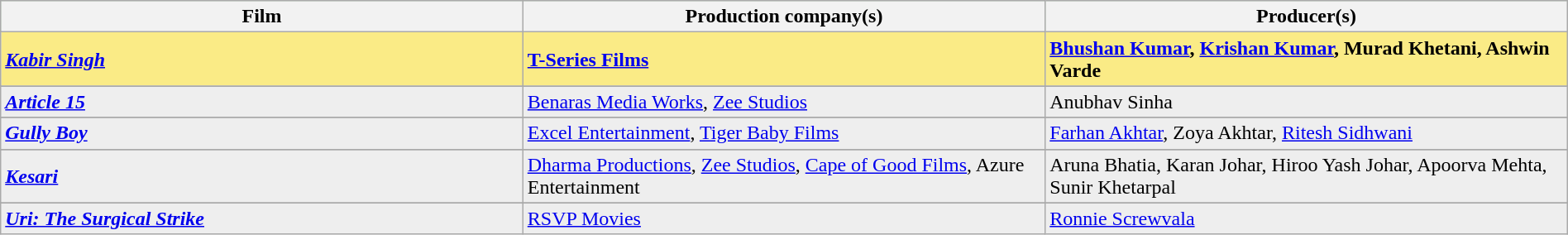<table class="wikitable" border="1" width="100%">
<tr style="background:#bebe">
<th width="33%">Film</th>
<th width="33%">Production company(s)</th>
<th width="33%">Producer(s)</th>
</tr>
<tr style="background:#FAEB86">
<td><strong><em><a href='#'>Kabir Singh</a></em></strong></td>
<td><strong><a href='#'>T-Series Films</a></strong></td>
<td><strong><a href='#'>Bhushan Kumar</a>, <a href='#'>Krishan Kumar</a>, Murad Khetani, Ashwin Varde</strong></td>
</tr>
<tr>
</tr>
<tr style="background:#EEEEEE">
<td><strong><em><a href='#'>Article 15</a></em></strong></td>
<td><a href='#'>Benaras Media Works</a>, <a href='#'>Zee Studios</a></td>
<td>Anubhav Sinha</td>
</tr>
<tr>
</tr>
<tr style="background:#EEEEEE">
<td><strong><em><a href='#'>Gully Boy</a></em></strong></td>
<td><a href='#'>Excel Entertainment</a>, <a href='#'>Tiger Baby Films</a></td>
<td><a href='#'>Farhan Akhtar</a>, Zoya Akhtar, <a href='#'>Ritesh Sidhwani</a></td>
</tr>
<tr>
</tr>
<tr style="background:#EEEEEE">
<td><strong><em><a href='#'>Kesari</a></em></strong></td>
<td><a href='#'>Dharma Productions</a>, <a href='#'>Zee Studios</a>, <a href='#'>Cape of Good Films</a>, Azure Entertainment</td>
<td>Aruna Bhatia, Karan Johar, Hiroo Yash Johar, Apoorva Mehta, Sunir Khetarpal</td>
</tr>
<tr>
</tr>
<tr style="background:#EEEEEE">
<td><strong><em><a href='#'>Uri: The Surgical Strike</a></em></strong></td>
<td><a href='#'>RSVP Movies</a></td>
<td><a href='#'>Ronnie Screwvala</a></td>
</tr>
</table>
